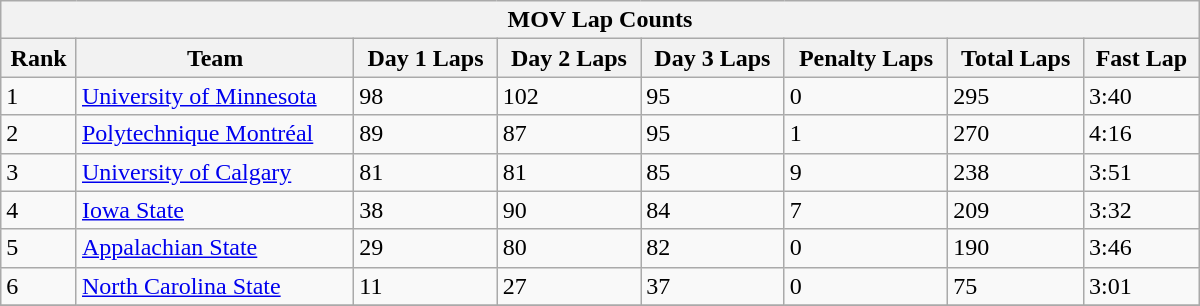<table class="wikitable collapsible collapsed" style="min-width:50em;">
<tr>
<th colspan="8">MOV Lap Counts</th>
</tr>
<tr>
<th>Rank</th>
<th>Team</th>
<th>Day 1 Laps</th>
<th>Day 2 Laps</th>
<th>Day 3 Laps</th>
<th>Penalty Laps</th>
<th>Total Laps</th>
<th>Fast Lap</th>
</tr>
<tr>
<td>1</td>
<td><a href='#'>University of Minnesota</a></td>
<td>98</td>
<td>102</td>
<td>95</td>
<td>0</td>
<td>295</td>
<td>3:40</td>
</tr>
<tr>
<td>2</td>
<td><a href='#'>Polytechnique Montréal</a></td>
<td>89</td>
<td>87</td>
<td>95</td>
<td>1</td>
<td>270</td>
<td>4:16</td>
</tr>
<tr>
<td>3</td>
<td><a href='#'>University of Calgary</a></td>
<td>81</td>
<td>81</td>
<td>85</td>
<td>9</td>
<td>238</td>
<td>3:51</td>
</tr>
<tr>
<td>4</td>
<td><a href='#'>Iowa State</a></td>
<td>38</td>
<td>90</td>
<td>84</td>
<td>7</td>
<td>209</td>
<td>3:32</td>
</tr>
<tr>
<td>5</td>
<td><a href='#'>Appalachian State</a></td>
<td>29</td>
<td>80</td>
<td>82</td>
<td>0</td>
<td>190</td>
<td>3:46</td>
</tr>
<tr>
<td>6</td>
<td><a href='#'>North Carolina State</a></td>
<td>11</td>
<td>27</td>
<td>37</td>
<td>0</td>
<td>75</td>
<td>3:01</td>
</tr>
<tr>
</tr>
</table>
